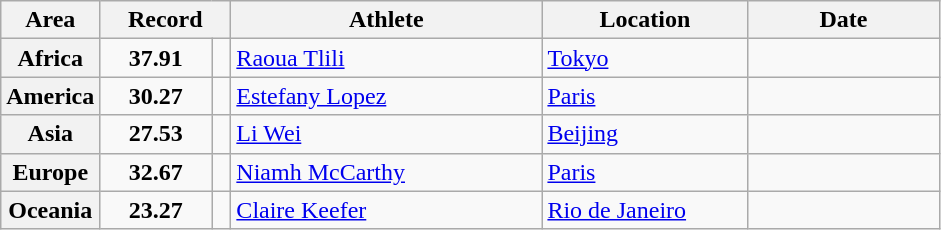<table class="wikitable">
<tr>
<th width="45">Area</th>
<th width="80" colspan="2">Record</th>
<th width="200">Athlete</th>
<th width="130">Location</th>
<th width="120">Date</th>
</tr>
<tr>
<th>Africa</th>
<td align="center"><strong>37.91</strong></td>
<td align="center"><strong></strong></td>
<td> <a href='#'>Raoua Tlili</a></td>
<td> <a href='#'>Tokyo</a></td>
<td align="right"></td>
</tr>
<tr>
<th>America</th>
<td align="center"><strong>30.27</strong></td>
<td align="center"></td>
<td> <a href='#'>Estefany Lopez</a></td>
<td> <a href='#'>Paris</a></td>
<td align="right"></td>
</tr>
<tr>
<th>Asia</th>
<td align="center"><strong>27.53</strong></td>
<td align="center"></td>
<td> <a href='#'>Li Wei</a></td>
<td> <a href='#'>Beijing</a></td>
<td align="right"></td>
</tr>
<tr>
<th>Europe</th>
<td align="center"><strong>32.67</strong></td>
<td align="center"></td>
<td> <a href='#'>Niamh McCarthy</a></td>
<td> <a href='#'>Paris</a></td>
<td align="right"></td>
</tr>
<tr>
<th>Oceania</th>
<td align="center"><strong>23.27</strong></td>
<td align="center"></td>
<td> <a href='#'>Claire Keefer</a></td>
<td> <a href='#'>Rio de Janeiro</a></td>
<td align="right"></td>
</tr>
</table>
